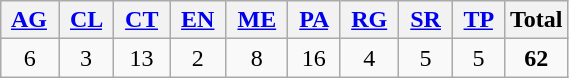<table class="wikitable" border="1">
<tr style="vertical-align:bottom;">
<th> <a href='#'>AG</a> </th>
<th> <a href='#'>CL</a> </th>
<th> <a href='#'>CT</a> </th>
<th> <a href='#'>EN</a> </th>
<th> <a href='#'>ME</a> </th>
<th> <a href='#'>PA</a> </th>
<th> <a href='#'>RG</a> </th>
<th> <a href='#'>SR</a> </th>
<th> <a href='#'>TP</a> </th>
<th><strong>Total</strong></th>
</tr>
<tr style="text-align:center;">
<td>6</td>
<td>3</td>
<td>13</td>
<td>2</td>
<td>8</td>
<td>16</td>
<td>4</td>
<td>5</td>
<td>5</td>
<td><strong>62</strong></td>
</tr>
</table>
